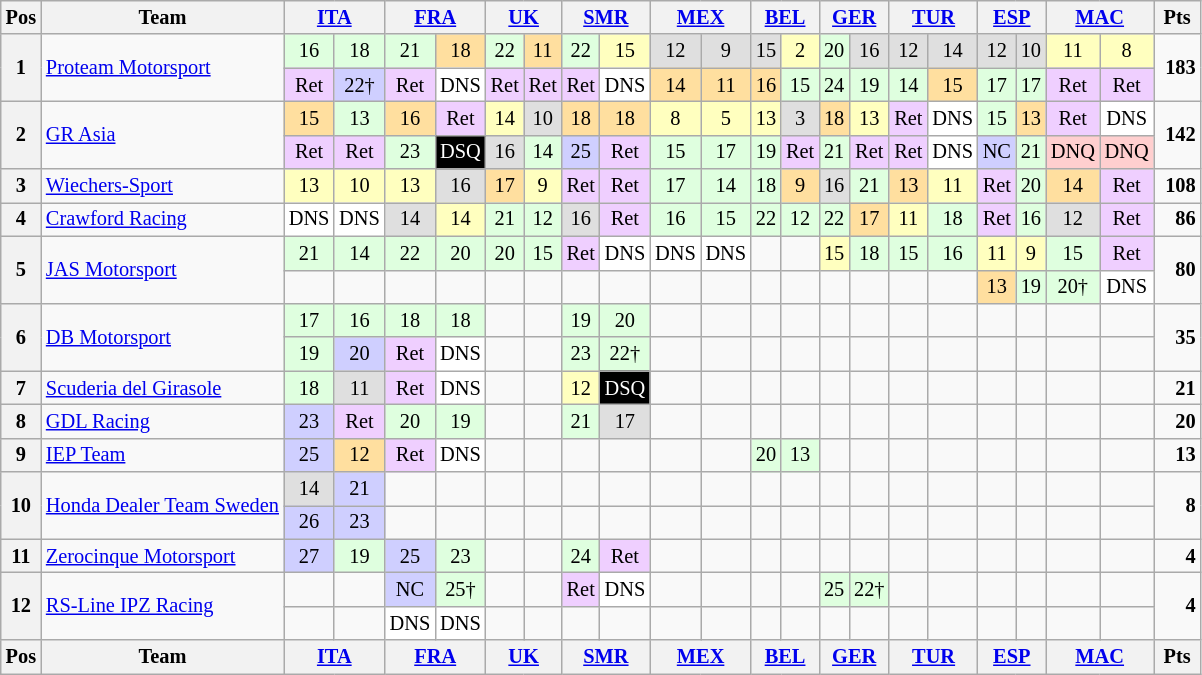<table class="wikitable" style="font-size: 85%; text-align: center">
<tr valign="top">
<th valign=middle>Pos</th>
<th valign=middle>Team</th>
<th colspan=2><a href='#'>ITA</a><br></th>
<th colspan=2><a href='#'>FRA</a><br></th>
<th colspan=2><a href='#'>UK</a><br></th>
<th colspan=2><a href='#'>SMR</a><br></th>
<th colspan=2><a href='#'>MEX</a><br></th>
<th colspan=2><a href='#'>BEL</a><br></th>
<th colspan=2><a href='#'>GER</a><br></th>
<th colspan=2><a href='#'>TUR</a><br></th>
<th colspan=2><a href='#'>ESP</a><br></th>
<th colspan=2><a href='#'>MAC</a><br></th>
<th valign=middle> Pts </th>
</tr>
<tr>
<th rowspan=2>1</th>
<td align="left" rowspan=2> <a href='#'>Proteam Motorsport</a></td>
<td style="background:#dfffdf;">16</td>
<td style="background:#dfffdf;">18</td>
<td style="background:#dfffdf;">21</td>
<td style="background:#ffdf9f;">18</td>
<td style="background:#dfffdf;">22</td>
<td style="background:#ffdf9f;">11</td>
<td style="background:#dfffdf;">22</td>
<td style="background:#ffffbf;">15</td>
<td style="background:#dfdfdf;">12</td>
<td style="background:#dfdfdf;">9</td>
<td style="background:#dfdfdf;">15</td>
<td style="background:#ffffbf;">2</td>
<td style="background:#dfffdf;">20</td>
<td style="background:#dfdfdf;">16</td>
<td style="background:#dfdfdf;">12</td>
<td style="background:#dfdfdf;">14</td>
<td style="background:#dfdfdf;">12</td>
<td style="background:#dfdfdf;">10</td>
<td style="background:#ffffbf;">11</td>
<td style="background:#ffffbf;">8</td>
<td align="right" rowspan=2><strong>183</strong></td>
</tr>
<tr>
<td style="background:#efcfff;">Ret</td>
<td style="background:#cfcfff;">22†</td>
<td style="background:#efcfff;">Ret</td>
<td style="background:#ffffff;">DNS</td>
<td style="background:#efcfff;">Ret</td>
<td style="background:#efcfff;">Ret</td>
<td style="background:#efcfff;">Ret</td>
<td style="background:#ffffff;">DNS</td>
<td style="background:#ffdf9f;">14</td>
<td style="background:#ffdf9f;">11</td>
<td style="background:#ffdf9f;">16</td>
<td style="background:#dfffdf;">15</td>
<td style="background:#dfffdf;">24</td>
<td style="background:#dfffdf;">19</td>
<td style="background:#dfffdf;">14</td>
<td style="background:#ffdf9f;">15</td>
<td style="background:#dfffdf;">17</td>
<td style="background:#dfffdf;">17</td>
<td style="background:#efcfff;">Ret</td>
<td style="background:#efcfff;">Ret</td>
</tr>
<tr>
<th rowspan=2>2</th>
<td align="left" rowspan=2> <a href='#'>GR Asia</a></td>
<td style="background:#ffdf9f;">15</td>
<td style="background:#dfffdf;">13</td>
<td style="background:#ffdf9f;">16</td>
<td style="background:#efcfff;">Ret</td>
<td style="background:#ffffbf;">14</td>
<td style="background:#dfdfdf;">10</td>
<td style="background:#ffdf9f;">18</td>
<td style="background:#ffdf9f;">18</td>
<td style="background:#ffffbf;">8</td>
<td style="background:#ffffbf;">5</td>
<td style="background:#ffffbf;">13</td>
<td style="background:#dfdfdf;">3</td>
<td style="background:#ffdf9f;">18</td>
<td style="background:#ffffbf;">13</td>
<td style="background:#efcfff;">Ret</td>
<td style="background:#ffffff;">DNS</td>
<td style="background:#dfffdf;">15</td>
<td style="background:#ffdf9f;">13</td>
<td style="background:#efcfff;">Ret</td>
<td style="background:#ffffff;">DNS</td>
<td align="right" rowspan=2><strong>142</strong></td>
</tr>
<tr>
<td style="background:#efcfff;">Ret</td>
<td style="background:#efcfff;">Ret</td>
<td style="background:#dfffdf;">23</td>
<td style="background:#000000; color:white">DSQ</td>
<td style="background:#dfdfdf;">16</td>
<td style="background:#dfffdf;">14</td>
<td style="background:#cfcfff;">25</td>
<td style="background:#efcfff;">Ret</td>
<td style="background:#dfffdf;">15</td>
<td style="background:#dfffdf;">17</td>
<td style="background:#dfffdf;">19</td>
<td style="background:#efcfff;">Ret</td>
<td style="background:#dfffdf;">21</td>
<td style="background:#efcfff;">Ret</td>
<td style="background:#efcfff;">Ret</td>
<td style="background:#ffffff;">DNS</td>
<td style="background:#cfcfff;">NC</td>
<td style="background:#dfffdf;">21</td>
<td style="background:#ffcfcf;">DNQ</td>
<td style="background:#ffcfcf;">DNQ</td>
</tr>
<tr>
<th>3</th>
<td align="left"> <a href='#'>Wiechers-Sport</a></td>
<td style="background:#ffffbf;">13</td>
<td style="background:#ffffbf;">10</td>
<td style="background:#ffffbf;">13</td>
<td style="background:#dfdfdf;">16</td>
<td style="background:#ffdf9f;">17</td>
<td style="background:#ffffbf;">9</td>
<td style="background:#efcfff;">Ret</td>
<td style="background:#efcfff;">Ret</td>
<td style="background:#dfffdf;">17</td>
<td style="background:#dfffdf;">14</td>
<td style="background:#dfffdf;">18</td>
<td style="background:#ffdf9f;">9</td>
<td style="background:#dfdfdf;">16</td>
<td style="background:#dfffdf;">21</td>
<td style="background:#ffdf9f;">13</td>
<td style="background:#ffffbf;">11</td>
<td style="background:#efcfff;">Ret</td>
<td style="background:#dfffdf;">20</td>
<td style="background:#ffdf9f;">14</td>
<td style="background:#efcfff;">Ret</td>
<td align="right"><strong>108</strong></td>
</tr>
<tr>
<th>4</th>
<td align="left"> <a href='#'>Crawford Racing</a></td>
<td style="background:#ffffff;">DNS</td>
<td style="background:#ffffff;">DNS</td>
<td style="background:#dfdfdf;">14</td>
<td style="background:#ffffbf;">14</td>
<td style="background:#dfffdf;">21</td>
<td style="background:#dfffdf;">12</td>
<td style="background:#dfdfdf;">16</td>
<td style="background:#efcfff;">Ret</td>
<td style="background:#dfffdf;">16</td>
<td style="background:#dfffdf;">15</td>
<td style="background:#dfffdf;">22</td>
<td style="background:#dfffdf;">12</td>
<td style="background:#dfffdf;">22</td>
<td style="background:#ffdf9f;">17</td>
<td style="background:#ffffbf;">11</td>
<td style="background:#dfffdf;">18</td>
<td style="background:#efcfff;">Ret</td>
<td style="background:#dfffdf;">16</td>
<td style="background:#dfdfdf;">12</td>
<td style="background:#efcfff;">Ret</td>
<td align="right"><strong>86</strong></td>
</tr>
<tr>
<th rowspan=2>5</th>
<td align="left" rowspan=2> <a href='#'>JAS Motorsport</a></td>
<td style="background:#dfffdf;">21</td>
<td style="background:#dfffdf;">14</td>
<td style="background:#dfffdf;">22</td>
<td style="background:#dfffdf;">20</td>
<td style="background:#dfffdf;">20</td>
<td style="background:#dfffdf;">15</td>
<td style="background:#efcfff;">Ret</td>
<td style="background:#ffffff;">DNS</td>
<td style="background:#ffffff;">DNS</td>
<td style="background:#ffffff;">DNS</td>
<td></td>
<td></td>
<td style="background:#ffffbf;">15</td>
<td style="background:#dfffdf;">18</td>
<td style="background:#dfffdf;">15</td>
<td style="background:#dfffdf;">16</td>
<td style="background:#ffffbf;">11</td>
<td style="background:#ffffbf;">9</td>
<td style="background:#dfffdf;">15</td>
<td style="background:#efcfff;">Ret</td>
<td align="right" rowspan=2><strong>80</strong></td>
</tr>
<tr>
<td></td>
<td></td>
<td></td>
<td></td>
<td></td>
<td></td>
<td></td>
<td></td>
<td></td>
<td></td>
<td></td>
<td></td>
<td></td>
<td></td>
<td></td>
<td></td>
<td style="background:#ffdf9f;">13</td>
<td style="background:#dfffdf;">19</td>
<td style="background:#dfffdf;">20†</td>
<td style="background:#ffffff;">DNS</td>
</tr>
<tr>
<th rowspan=2>6</th>
<td align="left" rowspan=2> <a href='#'>DB Motorsport</a></td>
<td style="background:#dfffdf;">17</td>
<td style="background:#dfffdf;">16</td>
<td style="background:#dfffdf;">18</td>
<td style="background:#dfffdf;">18</td>
<td></td>
<td></td>
<td style="background:#dfffdf;">19</td>
<td style="background:#dfffdf;">20</td>
<td></td>
<td></td>
<td></td>
<td></td>
<td></td>
<td></td>
<td></td>
<td></td>
<td></td>
<td></td>
<td></td>
<td></td>
<td align="right" rowspan=2><strong>35</strong></td>
</tr>
<tr>
<td style="background:#dfffdf;">19</td>
<td style="background:#cfcfff;">20</td>
<td style="background:#efcfff;">Ret</td>
<td style="background:#ffffff;">DNS</td>
<td></td>
<td></td>
<td style="background:#dfffdf;">23</td>
<td style="background:#dfffdf;">22†</td>
<td></td>
<td></td>
<td></td>
<td></td>
<td></td>
<td></td>
<td></td>
<td></td>
<td></td>
<td></td>
<td></td>
<td></td>
</tr>
<tr>
<th>7</th>
<td align="left"> <a href='#'>Scuderia del Girasole</a></td>
<td style="background:#dfffdf;">18</td>
<td style="background:#dfdfdf;">11</td>
<td style="background:#efcfff;">Ret</td>
<td style="background:#ffffff;">DNS</td>
<td></td>
<td></td>
<td style="background:#ffffbf;">12</td>
<td style="background:#000000; color:white">DSQ</td>
<td></td>
<td></td>
<td></td>
<td></td>
<td></td>
<td></td>
<td></td>
<td></td>
<td></td>
<td></td>
<td></td>
<td></td>
<td align="right"><strong>21</strong></td>
</tr>
<tr>
<th>8</th>
<td align="left"> <a href='#'>GDL Racing</a></td>
<td style="background:#cfcfff;">23</td>
<td style="background:#efcfff;">Ret</td>
<td style="background:#dfffdf;">20</td>
<td style="background:#dfffdf;">19</td>
<td></td>
<td></td>
<td style="background:#dfffdf;">21</td>
<td style="background:#dfdfdf;">17</td>
<td></td>
<td></td>
<td></td>
<td></td>
<td></td>
<td></td>
<td></td>
<td></td>
<td></td>
<td></td>
<td></td>
<td></td>
<td align="right"><strong>20</strong></td>
</tr>
<tr>
<th>9</th>
<td align="left"> <a href='#'>IEP Team</a></td>
<td style="background:#cfcfff;">25</td>
<td style="background:#ffdf9f;">12</td>
<td style="background:#efcfff;">Ret</td>
<td style="background:#ffffff;">DNS</td>
<td></td>
<td></td>
<td></td>
<td></td>
<td></td>
<td></td>
<td style="background:#dfffdf;">20</td>
<td style="background:#dfffdf;">13</td>
<td></td>
<td></td>
<td></td>
<td></td>
<td></td>
<td></td>
<td></td>
<td></td>
<td align="right"><strong>13</strong></td>
</tr>
<tr>
<th rowspan=2>10</th>
<td align="left" rowspan=2 nowrap> <a href='#'>Honda Dealer Team Sweden</a></td>
<td style="background:#dfdfdf;">14</td>
<td style="background:#cfcfff;">21</td>
<td></td>
<td></td>
<td></td>
<td></td>
<td></td>
<td></td>
<td></td>
<td></td>
<td></td>
<td></td>
<td></td>
<td></td>
<td></td>
<td></td>
<td></td>
<td></td>
<td></td>
<td></td>
<td align="right" rowspan=2><strong>8</strong></td>
</tr>
<tr>
<td style="background:#cfcfff;">26</td>
<td style="background:#cfcfff;">23</td>
<td></td>
<td></td>
<td></td>
<td></td>
<td></td>
<td></td>
<td></td>
<td></td>
<td></td>
<td></td>
<td></td>
<td></td>
<td></td>
<td></td>
<td></td>
<td></td>
<td></td>
<td></td>
</tr>
<tr>
<th>11</th>
<td align="left"> <a href='#'>Zerocinque Motorsport</a></td>
<td style="background:#cfcfff;">27</td>
<td style="background:#dfffdf;">19</td>
<td style="background:#cfcfff;">25</td>
<td style="background:#dfffdf;">23</td>
<td></td>
<td></td>
<td style="background:#dfffdf;">24</td>
<td style="background:#efcfff;">Ret</td>
<td></td>
<td></td>
<td></td>
<td></td>
<td></td>
<td></td>
<td></td>
<td></td>
<td></td>
<td></td>
<td></td>
<td></td>
<td align="right"><strong>4</strong></td>
</tr>
<tr>
<th rowspan=2>12</th>
<td align="left" rowspan=2> <a href='#'>RS-Line IPZ Racing</a></td>
<td></td>
<td></td>
<td style="background:#cfcfff;">NC</td>
<td style="background:#dfffdf;">25†</td>
<td></td>
<td></td>
<td style="background:#efcfff;">Ret</td>
<td style="background:#ffffff;">DNS</td>
<td></td>
<td></td>
<td></td>
<td></td>
<td style="background:#dfffdf;">25</td>
<td style="background:#dfffdf;">22†</td>
<td></td>
<td></td>
<td></td>
<td></td>
<td></td>
<td></td>
<td align="right" rowspan=2><strong>4</strong></td>
</tr>
<tr>
<td></td>
<td></td>
<td style="background:#ffffff;">DNS</td>
<td style="background:#ffffff;">DNS</td>
<td></td>
<td></td>
<td></td>
<td></td>
<td></td>
<td></td>
<td></td>
<td></td>
<td></td>
<td></td>
<td></td>
<td></td>
<td></td>
<td></td>
<td></td>
<td></td>
</tr>
<tr>
<th valign=middle>Pos</th>
<th valign=middle>Team</th>
<th colspan=2><a href='#'>ITA</a><br></th>
<th colspan=2><a href='#'>FRA</a><br></th>
<th colspan=2><a href='#'>UK</a><br></th>
<th colspan=2><a href='#'>SMR</a><br></th>
<th colspan=2><a href='#'>MEX</a><br></th>
<th colspan=2><a href='#'>BEL</a><br></th>
<th colspan=2><a href='#'>GER</a><br></th>
<th colspan=2><a href='#'>TUR</a><br></th>
<th colspan=2><a href='#'>ESP</a><br></th>
<th colspan=2><a href='#'>MAC</a><br></th>
<th valign=middle> Pts </th>
</tr>
</table>
